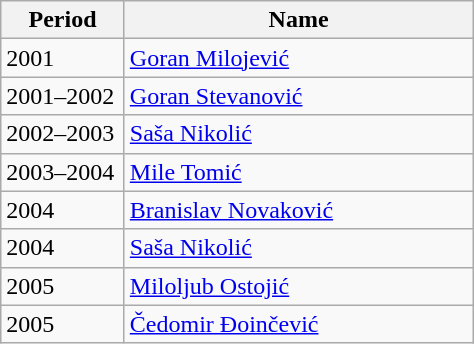<table class="wikitable">
<tr>
<th width="75">Period</th>
<th width="225">Name</th>
</tr>
<tr>
<td>2001</td>
<td> <a href='#'>Goran Milojević</a></td>
</tr>
<tr>
<td>2001–2002</td>
<td> <a href='#'>Goran Stevanović</a></td>
</tr>
<tr>
<td>2002–2003</td>
<td> <a href='#'>Saša Nikolić</a></td>
</tr>
<tr>
<td>2003–2004</td>
<td> <a href='#'>Mile Tomić</a></td>
</tr>
<tr>
<td>2004</td>
<td> <a href='#'>Branislav Novaković</a></td>
</tr>
<tr>
<td>2004</td>
<td> <a href='#'>Saša Nikolić</a></td>
</tr>
<tr>
<td>2005</td>
<td> <a href='#'>Miloljub Ostojić</a></td>
</tr>
<tr>
<td>2005</td>
<td> <a href='#'>Čedomir Đoinčević</a></td>
</tr>
</table>
